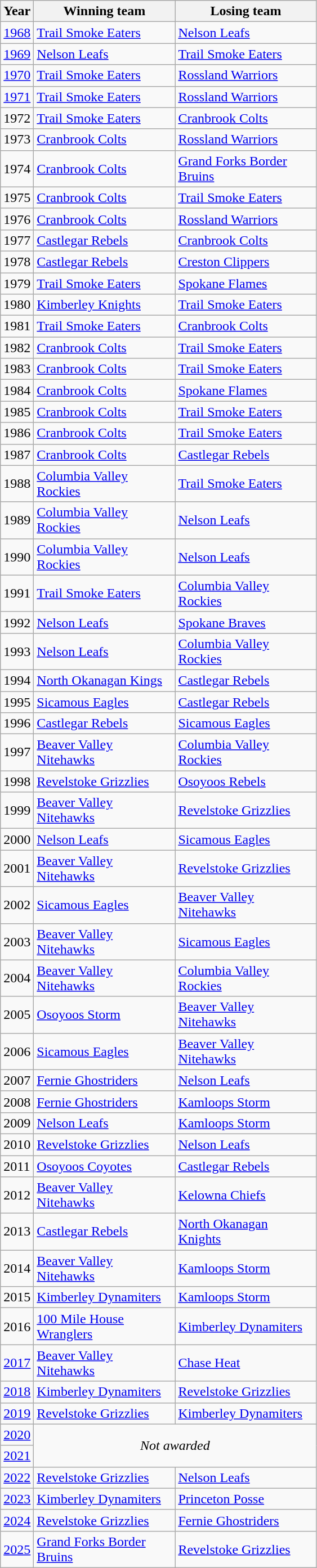<table class="wikitable sortable">
<tr>
<th width="20">Year</th>
<th width="160">Winning team</th>
<th width="160">Losing team</th>
</tr>
<tr>
<td><a href='#'>1968</a></td>
<td><a href='#'>Trail Smoke Eaters</a></td>
<td><a href='#'>Nelson Leafs</a></td>
</tr>
<tr>
<td><a href='#'>1969</a></td>
<td><a href='#'>Nelson Leafs</a></td>
<td><a href='#'>Trail Smoke Eaters</a></td>
</tr>
<tr>
<td><a href='#'>1970</a></td>
<td><a href='#'>Trail Smoke Eaters</a></td>
<td><a href='#'>Rossland Warriors</a></td>
</tr>
<tr>
<td><a href='#'>1971</a></td>
<td><a href='#'>Trail Smoke Eaters</a></td>
<td><a href='#'>Rossland Warriors</a></td>
</tr>
<tr>
<td>1972</td>
<td><a href='#'>Trail Smoke Eaters</a></td>
<td><a href='#'>Cranbrook Colts</a></td>
</tr>
<tr>
<td>1973</td>
<td><a href='#'>Cranbrook Colts</a></td>
<td><a href='#'>Rossland Warriors</a></td>
</tr>
<tr>
<td>1974</td>
<td><a href='#'>Cranbrook Colts</a></td>
<td><a href='#'>Grand Forks Border Bruins</a></td>
</tr>
<tr>
<td>1975</td>
<td><a href='#'>Cranbrook Colts</a></td>
<td><a href='#'>Trail Smoke Eaters</a></td>
</tr>
<tr>
<td>1976</td>
<td><a href='#'>Cranbrook Colts</a></td>
<td><a href='#'>Rossland Warriors</a></td>
</tr>
<tr>
<td>1977</td>
<td><a href='#'>Castlegar Rebels</a></td>
<td><a href='#'>Cranbrook Colts</a></td>
</tr>
<tr>
<td>1978</td>
<td><a href='#'>Castlegar Rebels</a></td>
<td><a href='#'>Creston Clippers</a></td>
</tr>
<tr>
<td>1979</td>
<td><a href='#'>Trail Smoke Eaters</a></td>
<td><a href='#'>Spokane Flames</a></td>
</tr>
<tr>
<td>1980</td>
<td><a href='#'>Kimberley Knights</a></td>
<td><a href='#'>Trail Smoke Eaters</a></td>
</tr>
<tr>
<td>1981</td>
<td><a href='#'>Trail Smoke Eaters</a></td>
<td><a href='#'>Cranbrook Colts</a></td>
</tr>
<tr>
<td>1982</td>
<td><a href='#'>Cranbrook Colts</a></td>
<td><a href='#'>Trail Smoke Eaters</a></td>
</tr>
<tr>
<td>1983</td>
<td><a href='#'>Cranbrook Colts</a></td>
<td><a href='#'>Trail Smoke Eaters</a></td>
</tr>
<tr>
<td>1984</td>
<td><a href='#'>Cranbrook Colts</a></td>
<td><a href='#'>Spokane Flames</a></td>
</tr>
<tr>
<td>1985</td>
<td><a href='#'>Cranbrook Colts</a></td>
<td><a href='#'>Trail Smoke Eaters</a></td>
</tr>
<tr>
<td>1986</td>
<td><a href='#'>Cranbrook Colts</a></td>
<td><a href='#'>Trail Smoke Eaters</a></td>
</tr>
<tr>
<td>1987</td>
<td><a href='#'>Cranbrook Colts</a></td>
<td><a href='#'>Castlegar Rebels</a></td>
</tr>
<tr>
<td>1988</td>
<td><a href='#'>Columbia Valley Rockies</a></td>
<td><a href='#'>Trail Smoke Eaters</a></td>
</tr>
<tr>
<td>1989</td>
<td><a href='#'>Columbia Valley Rockies</a></td>
<td><a href='#'>Nelson Leafs</a></td>
</tr>
<tr>
<td>1990</td>
<td><a href='#'>Columbia Valley Rockies</a></td>
<td><a href='#'>Nelson Leafs</a></td>
</tr>
<tr>
<td>1991</td>
<td><a href='#'>Trail Smoke Eaters</a></td>
<td><a href='#'>Columbia Valley Rockies</a></td>
</tr>
<tr>
<td>1992</td>
<td><a href='#'>Nelson Leafs</a></td>
<td><a href='#'>Spokane Braves</a></td>
</tr>
<tr>
<td>1993</td>
<td><a href='#'>Nelson Leafs</a></td>
<td><a href='#'>Columbia Valley Rockies</a></td>
</tr>
<tr>
<td>1994</td>
<td><a href='#'>North Okanagan Kings</a></td>
<td><a href='#'>Castlegar Rebels</a></td>
</tr>
<tr>
<td>1995</td>
<td><a href='#'>Sicamous Eagles</a></td>
<td><a href='#'>Castlegar Rebels</a></td>
</tr>
<tr>
<td>1996</td>
<td><a href='#'>Castlegar Rebels</a></td>
<td><a href='#'>Sicamous Eagles</a></td>
</tr>
<tr>
<td>1997</td>
<td><a href='#'>Beaver Valley Nitehawks</a></td>
<td><a href='#'>Columbia Valley Rockies</a></td>
</tr>
<tr>
<td>1998</td>
<td><a href='#'>Revelstoke Grizzlies</a></td>
<td><a href='#'>Osoyoos Rebels</a></td>
</tr>
<tr>
<td>1999</td>
<td><a href='#'>Beaver Valley Nitehawks</a></td>
<td><a href='#'>Revelstoke Grizzlies</a></td>
</tr>
<tr>
<td>2000</td>
<td><a href='#'>Nelson Leafs</a></td>
<td><a href='#'>Sicamous Eagles</a></td>
</tr>
<tr>
<td>2001</td>
<td><a href='#'>Beaver Valley Nitehawks</a></td>
<td><a href='#'>Revelstoke Grizzlies</a></td>
</tr>
<tr>
<td>2002</td>
<td><a href='#'>Sicamous Eagles</a></td>
<td><a href='#'>Beaver Valley Nitehawks</a></td>
</tr>
<tr>
<td>2003</td>
<td><a href='#'>Beaver Valley Nitehawks</a></td>
<td><a href='#'>Sicamous Eagles</a></td>
</tr>
<tr>
<td>2004</td>
<td><a href='#'>Beaver Valley Nitehawks</a></td>
<td><a href='#'>Columbia Valley Rockies</a></td>
</tr>
<tr>
<td>2005</td>
<td><a href='#'>Osoyoos Storm</a></td>
<td><a href='#'>Beaver Valley Nitehawks</a></td>
</tr>
<tr>
<td>2006</td>
<td><a href='#'>Sicamous Eagles</a></td>
<td><a href='#'>Beaver Valley Nitehawks</a></td>
</tr>
<tr>
<td>2007</td>
<td><a href='#'>Fernie Ghostriders</a></td>
<td><a href='#'>Nelson Leafs</a></td>
</tr>
<tr>
<td>2008</td>
<td><a href='#'>Fernie Ghostriders</a></td>
<td><a href='#'>Kamloops Storm</a></td>
</tr>
<tr>
<td>2009</td>
<td><a href='#'>Nelson Leafs</a></td>
<td><a href='#'>Kamloops Storm</a></td>
</tr>
<tr>
<td>2010</td>
<td><a href='#'>Revelstoke Grizzlies</a></td>
<td><a href='#'>Nelson Leafs</a></td>
</tr>
<tr>
<td>2011</td>
<td><a href='#'>Osoyoos Coyotes</a></td>
<td><a href='#'>Castlegar Rebels</a></td>
</tr>
<tr>
<td>2012</td>
<td><a href='#'>Beaver Valley Nitehawks</a></td>
<td><a href='#'>Kelowna Chiefs</a></td>
</tr>
<tr>
<td>2013</td>
<td><a href='#'>Castlegar Rebels</a></td>
<td><a href='#'>North Okanagan Knights</a></td>
</tr>
<tr>
<td>2014</td>
<td><a href='#'>Beaver Valley Nitehawks</a></td>
<td><a href='#'>Kamloops Storm</a></td>
</tr>
<tr>
<td>2015</td>
<td><a href='#'>Kimberley Dynamiters</a></td>
<td><a href='#'>Kamloops Storm</a></td>
</tr>
<tr>
<td>2016</td>
<td><a href='#'>100 Mile House Wranglers</a></td>
<td><a href='#'>Kimberley Dynamiters</a></td>
</tr>
<tr>
<td><a href='#'>2017</a></td>
<td><a href='#'>Beaver Valley Nitehawks</a></td>
<td><a href='#'>Chase Heat</a></td>
</tr>
<tr>
<td><a href='#'>2018</a></td>
<td><a href='#'>Kimberley Dynamiters</a></td>
<td><a href='#'>Revelstoke Grizzlies</a></td>
</tr>
<tr>
<td><a href='#'>2019</a></td>
<td><a href='#'>Revelstoke Grizzlies</a></td>
<td><a href='#'>Kimberley Dynamiters</a></td>
</tr>
<tr>
<td><a href='#'>2020</a></td>
<td colspan="2" rowspan="2" align="center" ;><em>Not awarded</em> </td>
</tr>
<tr>
<td><a href='#'>2021</a></td>
</tr>
<tr>
<td><a href='#'>2022</a></td>
<td><a href='#'>Revelstoke Grizzlies</a></td>
<td><a href='#'>Nelson Leafs</a></td>
</tr>
<tr>
<td><a href='#'>2023</a></td>
<td><a href='#'>Kimberley Dynamiters</a></td>
<td><a href='#'>Princeton Posse</a></td>
</tr>
<tr>
<td><a href='#'>2024</a></td>
<td><a href='#'>Revelstoke Grizzlies</a></td>
<td><a href='#'>Fernie Ghostriders</a></td>
</tr>
<tr>
<td><a href='#'>2025</a></td>
<td><a href='#'>Grand Forks Border Bruins</a></td>
<td><a href='#'>Revelstoke Grizzlies</a></td>
</tr>
</table>
